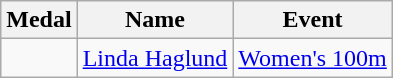<table class="wikitable sortable" style="font-size:100%">
<tr>
<th>Medal</th>
<th>Name</th>
<th>Event</th>
</tr>
<tr>
<td align=center></td>
<td><a href='#'>Linda Haglund</a></td>
<td><a href='#'>Women's 100m</a></td>
</tr>
</table>
